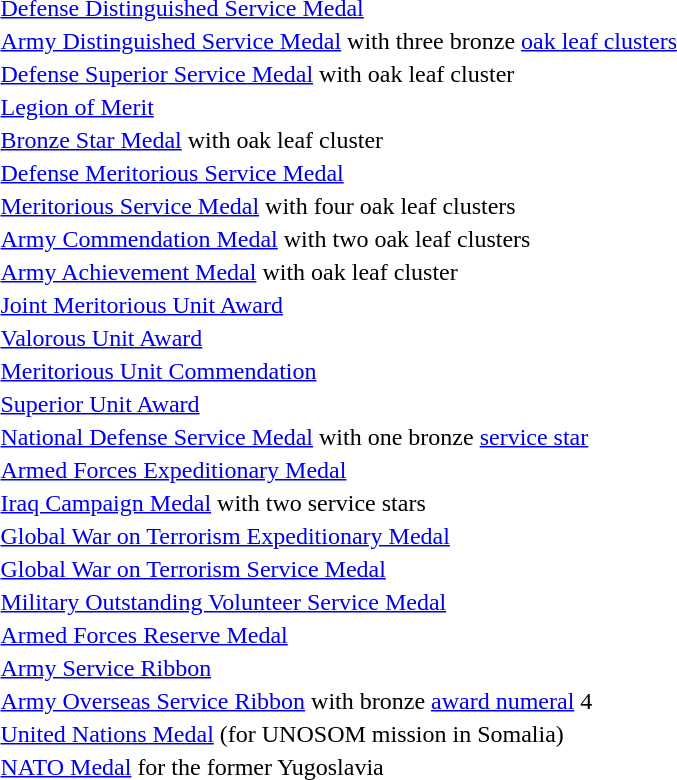<table>
<tr>
<td> <a href='#'>Defense Distinguished Service Medal</a></td>
</tr>
<tr>
<td><span></span><span></span><span></span> <a href='#'>Army Distinguished Service Medal</a> with three bronze <a href='#'>oak leaf clusters</a></td>
</tr>
<tr>
<td> <a href='#'>Defense Superior Service Medal</a> with oak leaf cluster</td>
</tr>
<tr>
<td> <a href='#'>Legion of Merit</a></td>
</tr>
<tr>
<td> <a href='#'>Bronze Star Medal</a> with oak leaf cluster</td>
</tr>
<tr>
<td> <a href='#'>Defense Meritorious Service Medal</a></td>
</tr>
<tr>
<td><span></span><span></span><span></span><span></span> <a href='#'>Meritorious Service Medal</a> with four oak leaf clusters</td>
</tr>
<tr>
<td><span></span><span></span> <a href='#'>Army Commendation Medal</a> with two oak leaf clusters</td>
</tr>
<tr>
<td> <a href='#'>Army Achievement Medal</a> with oak leaf cluster</td>
</tr>
<tr>
<td> <a href='#'>Joint Meritorious Unit Award</a></td>
</tr>
<tr>
<td> <a href='#'>Valorous Unit Award</a></td>
</tr>
<tr>
<td> <a href='#'>Meritorious Unit Commendation</a></td>
</tr>
<tr>
<td> <a href='#'>Superior Unit Award</a></td>
</tr>
<tr>
<td> <a href='#'>National Defense Service Medal</a> with one bronze <a href='#'>service star</a></td>
</tr>
<tr>
<td> <a href='#'>Armed Forces Expeditionary Medal</a></td>
</tr>
<tr>
<td><span></span><span></span> <a href='#'>Iraq Campaign Medal</a> with two service stars</td>
</tr>
<tr>
<td> <a href='#'>Global War on Terrorism Expeditionary Medal</a></td>
</tr>
<tr>
<td> <a href='#'>Global War on Terrorism Service Medal</a></td>
</tr>
<tr>
<td> <a href='#'>Military Outstanding Volunteer Service Medal</a></td>
</tr>
<tr>
<td> <a href='#'>Armed Forces Reserve Medal</a></td>
</tr>
<tr>
<td> <a href='#'>Army Service Ribbon</a></td>
</tr>
<tr>
<td><span></span> <a href='#'>Army Overseas Service Ribbon</a> with bronze <a href='#'>award numeral</a> 4</td>
</tr>
<tr>
<td> <a href='#'>United Nations Medal</a> (for UNOSOM mission in Somalia)</td>
</tr>
<tr>
<td> <a href='#'>NATO Medal</a> for the former Yugoslavia</td>
</tr>
</table>
